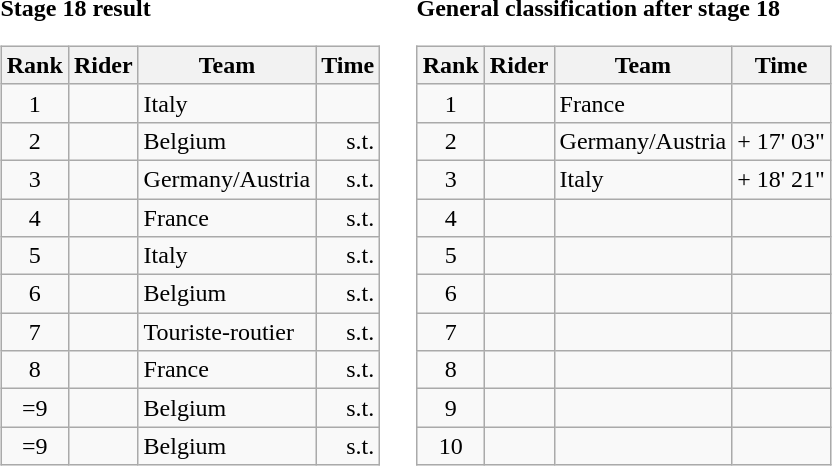<table>
<tr>
<td><strong>Stage 18 result</strong><br><table class="wikitable">
<tr>
<th scope="col">Rank</th>
<th scope="col">Rider</th>
<th scope="col">Team</th>
<th scope="col">Time</th>
</tr>
<tr>
<td style="text-align:center;">1</td>
<td></td>
<td>Italy</td>
<td style="text-align:right;"></td>
</tr>
<tr>
<td style="text-align:center;">2</td>
<td></td>
<td>Belgium</td>
<td style="text-align:right;">s.t.</td>
</tr>
<tr>
<td style="text-align:center;">3</td>
<td></td>
<td>Germany/Austria</td>
<td style="text-align:right;">s.t.</td>
</tr>
<tr>
<td style="text-align:center;">4</td>
<td></td>
<td>France</td>
<td style="text-align:right;">s.t.</td>
</tr>
<tr>
<td style="text-align:center;">5</td>
<td></td>
<td>Italy</td>
<td style="text-align:right;">s.t.</td>
</tr>
<tr>
<td style="text-align:center;">6</td>
<td></td>
<td>Belgium</td>
<td style="text-align:right;">s.t.</td>
</tr>
<tr>
<td style="text-align:center;">7</td>
<td></td>
<td>Touriste-routier</td>
<td style="text-align:right;">s.t.</td>
</tr>
<tr>
<td style="text-align:center;">8</td>
<td></td>
<td>France</td>
<td style="text-align:right;">s.t.</td>
</tr>
<tr>
<td style="text-align:center;">=9</td>
<td></td>
<td>Belgium</td>
<td style="text-align:right;">s.t.</td>
</tr>
<tr>
<td style="text-align:center;">=9</td>
<td></td>
<td>Belgium</td>
<td style="text-align:right;">s.t.</td>
</tr>
</table>
</td>
<td></td>
<td><strong>General classification after stage 18</strong><br><table class="wikitable">
<tr>
<th scope="col">Rank</th>
<th scope="col">Rider</th>
<th scope="col">Team</th>
<th scope="col">Time</th>
</tr>
<tr>
<td style="text-align:center;">1</td>
<td></td>
<td>France</td>
<td style="text-align:right;"></td>
</tr>
<tr>
<td style="text-align:center;">2</td>
<td></td>
<td>Germany/Austria</td>
<td style="text-align:right;">+ 17' 03"</td>
</tr>
<tr>
<td style="text-align:center;">3</td>
<td></td>
<td>Italy</td>
<td style="text-align:right;">+ 18' 21"</td>
</tr>
<tr>
<td style="text-align:center;">4</td>
<td></td>
<td></td>
<td></td>
</tr>
<tr>
<td style="text-align:center;">5</td>
<td></td>
<td></td>
<td></td>
</tr>
<tr>
<td style="text-align:center;">6</td>
<td></td>
<td></td>
<td></td>
</tr>
<tr>
<td style="text-align:center;">7</td>
<td></td>
<td></td>
<td></td>
</tr>
<tr>
<td style="text-align:center;">8</td>
<td></td>
<td></td>
<td></td>
</tr>
<tr>
<td style="text-align:center;">9</td>
<td></td>
<td></td>
<td></td>
</tr>
<tr>
<td style="text-align:center;">10</td>
<td></td>
<td></td>
<td></td>
</tr>
</table>
</td>
</tr>
</table>
